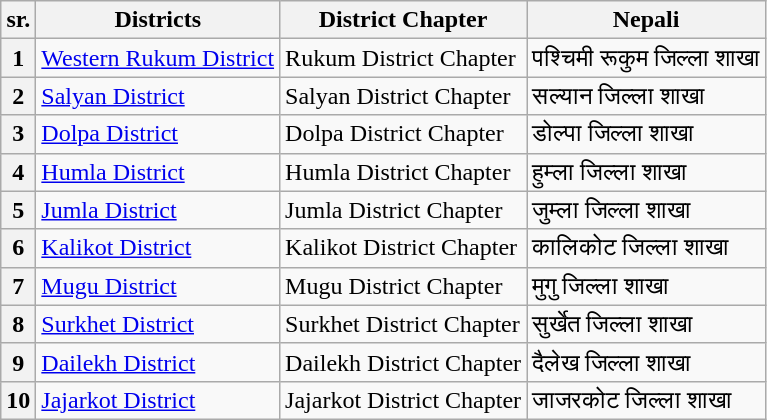<table class="wikitable ">
<tr style="text-align:center;">
<th>sr.</th>
<th>Districts</th>
<th>District Chapter</th>
<th>Nepali</th>
</tr>
<tr>
<th>1</th>
<td><a href='#'>Western Rukum District</a></td>
<td>Rukum District Chapter</td>
<td>पश्चिमी रूकुम जिल्ला शाखा</td>
</tr>
<tr>
<th>2</th>
<td><a href='#'>Salyan District</a></td>
<td>Salyan District Chapter</td>
<td>सल्यान जिल्ला शाखा</td>
</tr>
<tr>
<th>3</th>
<td><a href='#'>Dolpa District</a></td>
<td>Dolpa District Chapter</td>
<td>डोल्पा जिल्ला शाखा</td>
</tr>
<tr>
<th>4</th>
<td><a href='#'>Humla District</a></td>
<td>Humla District Chapter</td>
<td>हुम्ला जिल्ला शाखा</td>
</tr>
<tr>
<th>5</th>
<td><a href='#'>Jumla District</a></td>
<td>Jumla District Chapter</td>
<td>जुम्ला जिल्ला शाखा</td>
</tr>
<tr>
<th>6</th>
<td><a href='#'>Kalikot District</a></td>
<td>Kalikot District Chapter</td>
<td>कालिकोट जिल्ला शाखा</td>
</tr>
<tr>
<th>7</th>
<td><a href='#'>Mugu District</a></td>
<td>Mugu District Chapter</td>
<td>मुगु जिल्ला शाखा</td>
</tr>
<tr>
<th>8</th>
<td><a href='#'>Surkhet District</a></td>
<td>Surkhet District Chapter</td>
<td>सुर्खेत जिल्ला शाखा</td>
</tr>
<tr>
<th>9</th>
<td><a href='#'>Dailekh District</a></td>
<td>Dailekh District Chapter</td>
<td>दैलेख जिल्ला शाखा</td>
</tr>
<tr>
<th>10</th>
<td><a href='#'>Jajarkot District</a></td>
<td>Jajarkot District Chapter</td>
<td>जाजरकोट जिल्ला शाखा</td>
</tr>
</table>
